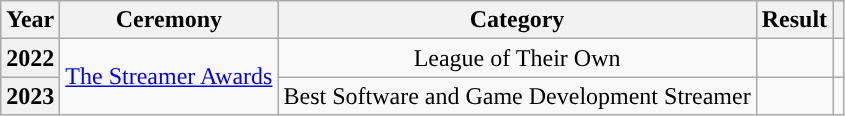<table class="wikitable" style="text-align:center;">
<tr>
<th>Year</th>
<th>Ceremony</th>
<th>Category</th>
<th>Result</th>
<th></th>
</tr>
<tr>
<th row=scope>2022</th>
<td rowspan="2'"><a href='#'>The Streamer Awards</a></td>
<td>League of Their Own</td>
<td></td>
<td></td>
</tr>
<tr>
<th row=scope>2023</th>
<td>Best Software and Game Development Streamer</td>
<td></td>
<td></td>
</tr>
</table>
